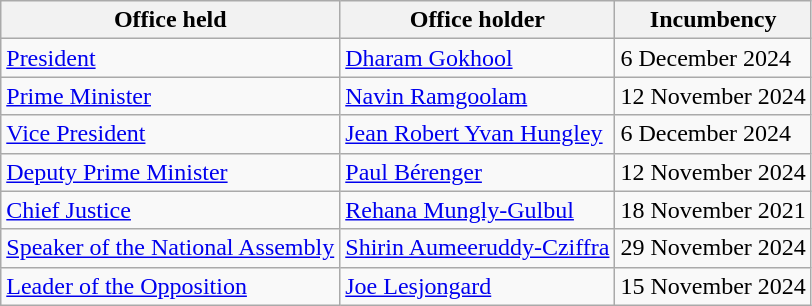<table class="wikitable">
<tr>
<th>Office held</th>
<th>Office holder</th>
<th>Incumbency</th>
</tr>
<tr>
<td><a href='#'>President</a></td>
<td><a href='#'>Dharam Gokhool</a></td>
<td>6 December 2024</td>
</tr>
<tr>
<td><a href='#'>Prime Minister</a></td>
<td><a href='#'>Navin Ramgoolam</a></td>
<td>12 November 2024</td>
</tr>
<tr>
<td><a href='#'>Vice President</a></td>
<td><a href='#'>Jean Robert Yvan Hungley</a></td>
<td>6 December 2024</td>
</tr>
<tr>
<td><a href='#'>Deputy Prime Minister</a></td>
<td><a href='#'>Paul Bérenger</a></td>
<td>12 November 2024</td>
</tr>
<tr>
<td><a href='#'>Chief Justice</a></td>
<td><a href='#'>Rehana Mungly-Gulbul</a></td>
<td>18 November 2021</td>
</tr>
<tr>
<td><a href='#'>Speaker of the National Assembly</a></td>
<td><a href='#'>Shirin Aumeeruddy-Cziffra</a></td>
<td>29 November 2024</td>
</tr>
<tr>
<td><a href='#'>Leader of the Opposition</a></td>
<td><a href='#'>Joe Lesjongard</a></td>
<td>15 November 2024</td>
</tr>
</table>
